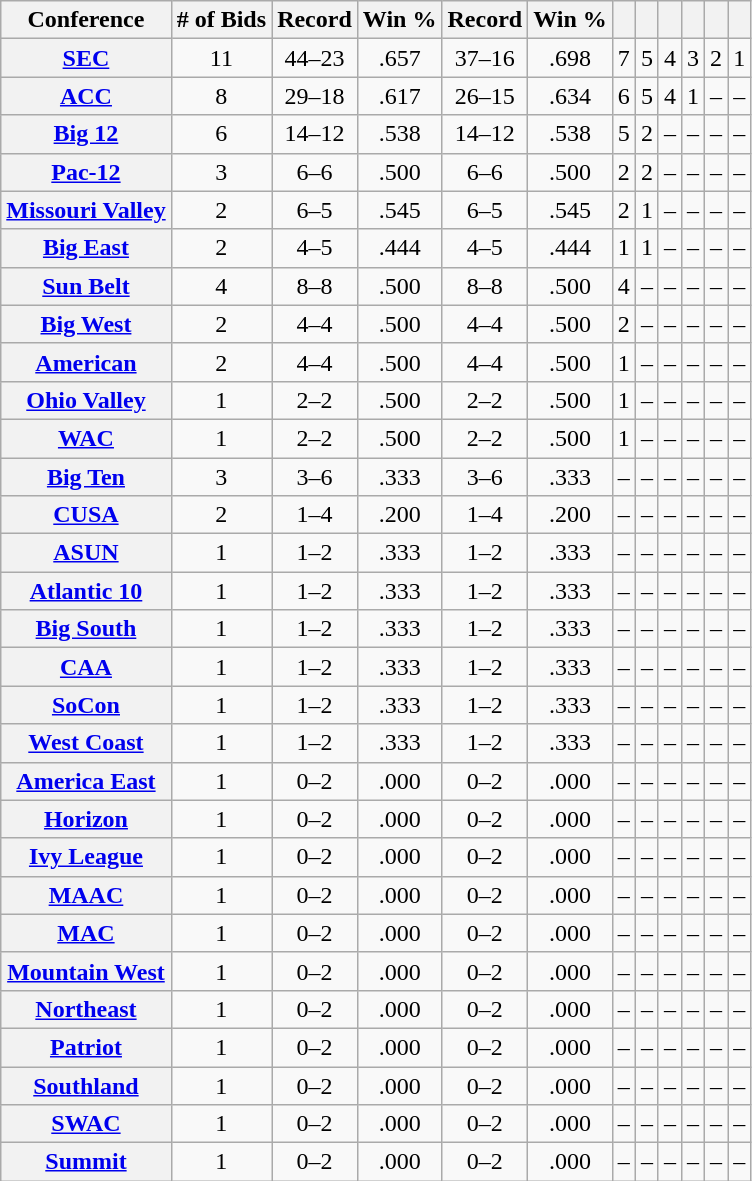<table class="wikitable sortable plainrowheaders" style="text-align:center">
<tr>
<th scope="col">Conference</th>
<th scope="col"># of Bids</th>
<th scope="col">Record</th>
<th scope="col">Win %</th>
<th scope="col"> Record</th>
<th scope="col"> Win %</th>
<th scope="col"></th>
<th scope="col"></th>
<th scope="col"></th>
<th scope="col"></th>
<th scope="col"></th>
<th scope="col"></th>
</tr>
<tr>
<th scope="row"><a href='#'>SEC</a></th>
<td>11</td>
<td>44–23</td>
<td>.657</td>
<td>37–16</td>
<td>.698</td>
<td>7</td>
<td>5</td>
<td>4</td>
<td>3</td>
<td>2</td>
<td>1</td>
</tr>
<tr>
<th scope="row"><a href='#'>ACC</a></th>
<td>8</td>
<td>29–18</td>
<td>.617</td>
<td>26–15</td>
<td>.634</td>
<td>6</td>
<td>5</td>
<td>4</td>
<td>1</td>
<td>–</td>
<td>–</td>
</tr>
<tr>
<th scope="row"><a href='#'>Big 12</a></th>
<td>6</td>
<td>14–12</td>
<td>.538</td>
<td>14–12</td>
<td>.538</td>
<td>5</td>
<td>2</td>
<td>–</td>
<td>–</td>
<td>–</td>
<td>–</td>
</tr>
<tr p>
<th scope="row"><a href='#'>Pac-12</a></th>
<td>3</td>
<td>6–6</td>
<td>.500</td>
<td>6–6</td>
<td>.500</td>
<td>2</td>
<td>2</td>
<td>–</td>
<td>–</td>
<td>–</td>
<td>–</td>
</tr>
<tr>
<th scope="row"><a href='#'>Missouri Valley</a></th>
<td>2</td>
<td>6–5</td>
<td>.545</td>
<td>6–5</td>
<td>.545</td>
<td>2</td>
<td>1</td>
<td>–</td>
<td>–</td>
<td>–</td>
<td>–</td>
</tr>
<tr>
<th scope="row"><a href='#'>Big East</a></th>
<td>2</td>
<td>4–5</td>
<td>.444</td>
<td>4–5</td>
<td>.444</td>
<td>1</td>
<td>1</td>
<td>–</td>
<td>–</td>
<td>–</td>
<td>–</td>
</tr>
<tr>
<th scope="row"><a href='#'>Sun Belt</a></th>
<td>4</td>
<td>8–8</td>
<td>.500</td>
<td>8–8</td>
<td>.500</td>
<td>4</td>
<td>–</td>
<td>–</td>
<td>–</td>
<td>–</td>
<td>–</td>
</tr>
<tr>
<th scope="row"><a href='#'>Big West</a></th>
<td>2</td>
<td>4–4</td>
<td>.500</td>
<td>4–4</td>
<td>.500</td>
<td>2</td>
<td>–</td>
<td>–</td>
<td>–</td>
<td>–</td>
<td>–</td>
</tr>
<tr>
<th scope="row"><a href='#'>American</a></th>
<td>2</td>
<td>4–4</td>
<td>.500</td>
<td>4–4</td>
<td>.500</td>
<td>1</td>
<td>–</td>
<td>–</td>
<td>–</td>
<td>–</td>
<td>–</td>
</tr>
<tr>
<th scope="row"><a href='#'>Ohio Valley</a></th>
<td>1</td>
<td>2–2</td>
<td>.500</td>
<td>2–2</td>
<td>.500</td>
<td>1</td>
<td>–</td>
<td>–</td>
<td>–</td>
<td>–</td>
<td>–</td>
</tr>
<tr>
<th scope="row"><a href='#'>WAC</a></th>
<td>1</td>
<td>2–2</td>
<td>.500</td>
<td>2–2</td>
<td>.500</td>
<td>1</td>
<td>–</td>
<td>–</td>
<td>–</td>
<td>–</td>
<td>–</td>
</tr>
<tr>
<th scope="row"><a href='#'>Big Ten</a></th>
<td>3</td>
<td>3–6</td>
<td>.333</td>
<td>3–6</td>
<td>.333</td>
<td>–</td>
<td>–</td>
<td>–</td>
<td>–</td>
<td>–</td>
<td>–</td>
</tr>
<tr>
<th scope="row"><a href='#'>CUSA</a></th>
<td>2</td>
<td>1–4</td>
<td>.200</td>
<td>1–4</td>
<td>.200</td>
<td>–</td>
<td>–</td>
<td>–</td>
<td>–</td>
<td>–</td>
<td>–</td>
</tr>
<tr>
<th scope="row"><a href='#'>ASUN</a></th>
<td>1</td>
<td>1–2</td>
<td>.333</td>
<td>1–2</td>
<td>.333</td>
<td>–</td>
<td>–</td>
<td>–</td>
<td>–</td>
<td>–</td>
<td>–</td>
</tr>
<tr>
<th scope="row"><a href='#'>Atlantic 10</a></th>
<td>1</td>
<td>1–2</td>
<td>.333</td>
<td>1–2</td>
<td>.333</td>
<td>–</td>
<td>–</td>
<td>–</td>
<td>–</td>
<td>–</td>
<td>–</td>
</tr>
<tr>
<th scope="row"><a href='#'>Big South</a></th>
<td>1</td>
<td>1–2</td>
<td>.333</td>
<td>1–2</td>
<td>.333</td>
<td>–</td>
<td>–</td>
<td>–</td>
<td>–</td>
<td>–</td>
<td>–</td>
</tr>
<tr>
<th scope="row"><a href='#'>CAA</a></th>
<td>1</td>
<td>1–2</td>
<td>.333</td>
<td>1–2</td>
<td>.333</td>
<td>–</td>
<td>–</td>
<td>–</td>
<td>–</td>
<td>–</td>
<td>–</td>
</tr>
<tr>
<th scope="row"><a href='#'>SoCon</a></th>
<td>1</td>
<td>1–2</td>
<td>.333</td>
<td>1–2</td>
<td>.333</td>
<td>–</td>
<td>–</td>
<td>–</td>
<td>–</td>
<td>–</td>
<td>–</td>
</tr>
<tr>
<th scope="row"><a href='#'>West Coast</a></th>
<td>1</td>
<td>1–2</td>
<td>.333</td>
<td>1–2</td>
<td>.333</td>
<td>–</td>
<td>–</td>
<td>–</td>
<td>–</td>
<td>–</td>
<td>–</td>
</tr>
<tr>
<th scope="row"><a href='#'>America East</a></th>
<td>1</td>
<td>0–2</td>
<td>.000</td>
<td>0–2</td>
<td>.000</td>
<td>–</td>
<td>–</td>
<td>–</td>
<td>–</td>
<td>–</td>
<td>–</td>
</tr>
<tr>
<th scope="row"><a href='#'>Horizon</a></th>
<td>1</td>
<td>0–2</td>
<td>.000</td>
<td>0–2</td>
<td>.000</td>
<td>–</td>
<td>–</td>
<td>–</td>
<td>–</td>
<td>–</td>
<td>–</td>
</tr>
<tr>
<th scope="row"><a href='#'>Ivy League</a></th>
<td>1</td>
<td>0–2</td>
<td>.000</td>
<td>0–2</td>
<td>.000</td>
<td>–</td>
<td>–</td>
<td>–</td>
<td>–</td>
<td>–</td>
<td>–</td>
</tr>
<tr>
<th scope="row"><a href='#'>MAAC</a></th>
<td>1</td>
<td>0–2</td>
<td>.000</td>
<td>0–2</td>
<td>.000</td>
<td>–</td>
<td>–</td>
<td>–</td>
<td>–</td>
<td>–</td>
<td>–</td>
</tr>
<tr>
<th scope="row"><a href='#'>MAC</a></th>
<td>1</td>
<td>0–2</td>
<td>.000</td>
<td>0–2</td>
<td>.000</td>
<td>–</td>
<td>–</td>
<td>–</td>
<td>–</td>
<td>–</td>
<td>–</td>
</tr>
<tr>
<th scope="row"><a href='#'>Mountain West</a></th>
<td>1</td>
<td>0–2</td>
<td>.000</td>
<td>0–2</td>
<td>.000</td>
<td>–</td>
<td>–</td>
<td>–</td>
<td>–</td>
<td>–</td>
<td>–</td>
</tr>
<tr>
<th scope="row"><a href='#'>Northeast</a></th>
<td>1</td>
<td>0–2</td>
<td>.000</td>
<td>0–2</td>
<td>.000</td>
<td>–</td>
<td>–</td>
<td>–</td>
<td>–</td>
<td>–</td>
<td>–</td>
</tr>
<tr>
<th scope="row"><a href='#'>Patriot</a></th>
<td>1</td>
<td>0–2</td>
<td>.000</td>
<td>0–2</td>
<td>.000</td>
<td>–</td>
<td>–</td>
<td>–</td>
<td>–</td>
<td>–</td>
<td>–</td>
</tr>
<tr>
<th scope="row"><a href='#'>Southland</a></th>
<td>1</td>
<td>0–2</td>
<td>.000</td>
<td>0–2</td>
<td>.000</td>
<td>–</td>
<td>–</td>
<td>–</td>
<td>–</td>
<td>–</td>
<td>–</td>
</tr>
<tr>
<th scope="row"><a href='#'>SWAC</a></th>
<td>1</td>
<td>0–2</td>
<td>.000</td>
<td>0–2</td>
<td>.000</td>
<td>–</td>
<td>–</td>
<td>–</td>
<td>–</td>
<td>–</td>
<td>–</td>
</tr>
<tr>
<th scope="row"><a href='#'>Summit</a></th>
<td>1</td>
<td>0–2</td>
<td>.000</td>
<td>0–2</td>
<td>.000</td>
<td>–</td>
<td>–</td>
<td>–</td>
<td>–</td>
<td>–</td>
<td>–</td>
</tr>
</table>
